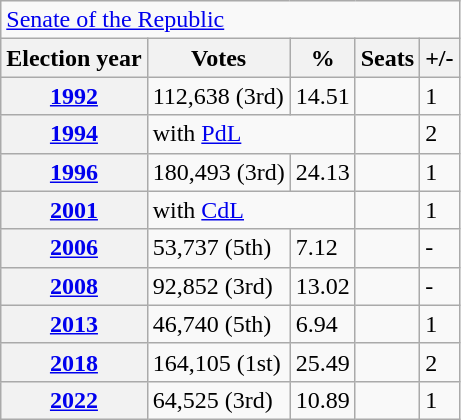<table class="wikitable">
<tr>
<td colspan="6"><a href='#'>Senate of the Republic</a></td>
</tr>
<tr>
<th>Election year</th>
<th>Votes</th>
<th>%</th>
<th>Seats</th>
<th>+/-</th>
</tr>
<tr>
<th><a href='#'>1992</a></th>
<td>112,638 (3rd)</td>
<td>14.51</td>
<td></td>
<td> 1</td>
</tr>
<tr>
<th><a href='#'>1994</a></th>
<td colspan="2">with <a href='#'>PdL</a></td>
<td></td>
<td> 2</td>
</tr>
<tr>
<th><a href='#'>1996</a></th>
<td>180,493 (3rd)</td>
<td>24.13</td>
<td></td>
<td> 1</td>
</tr>
<tr>
<th><a href='#'>2001</a></th>
<td colspan="2">with <a href='#'>CdL</a></td>
<td></td>
<td> 1</td>
</tr>
<tr>
<th><a href='#'>2006</a></th>
<td>53,737 (5th)</td>
<td>7.12</td>
<td></td>
<td>-</td>
</tr>
<tr>
<th><a href='#'>2008</a></th>
<td>92,852 (3rd)</td>
<td>13.02</td>
<td></td>
<td>-</td>
</tr>
<tr>
<th><a href='#'>2013</a></th>
<td>46,740 (5th)</td>
<td>6.94</td>
<td></td>
<td> 1</td>
</tr>
<tr>
<th><a href='#'>2018</a></th>
<td>164,105 (1st)</td>
<td>25.49</td>
<td></td>
<td> 2</td>
</tr>
<tr>
<th><a href='#'>2022</a></th>
<td>64,525 (3rd)</td>
<td>10.89</td>
<td></td>
<td> 1</td>
</tr>
</table>
